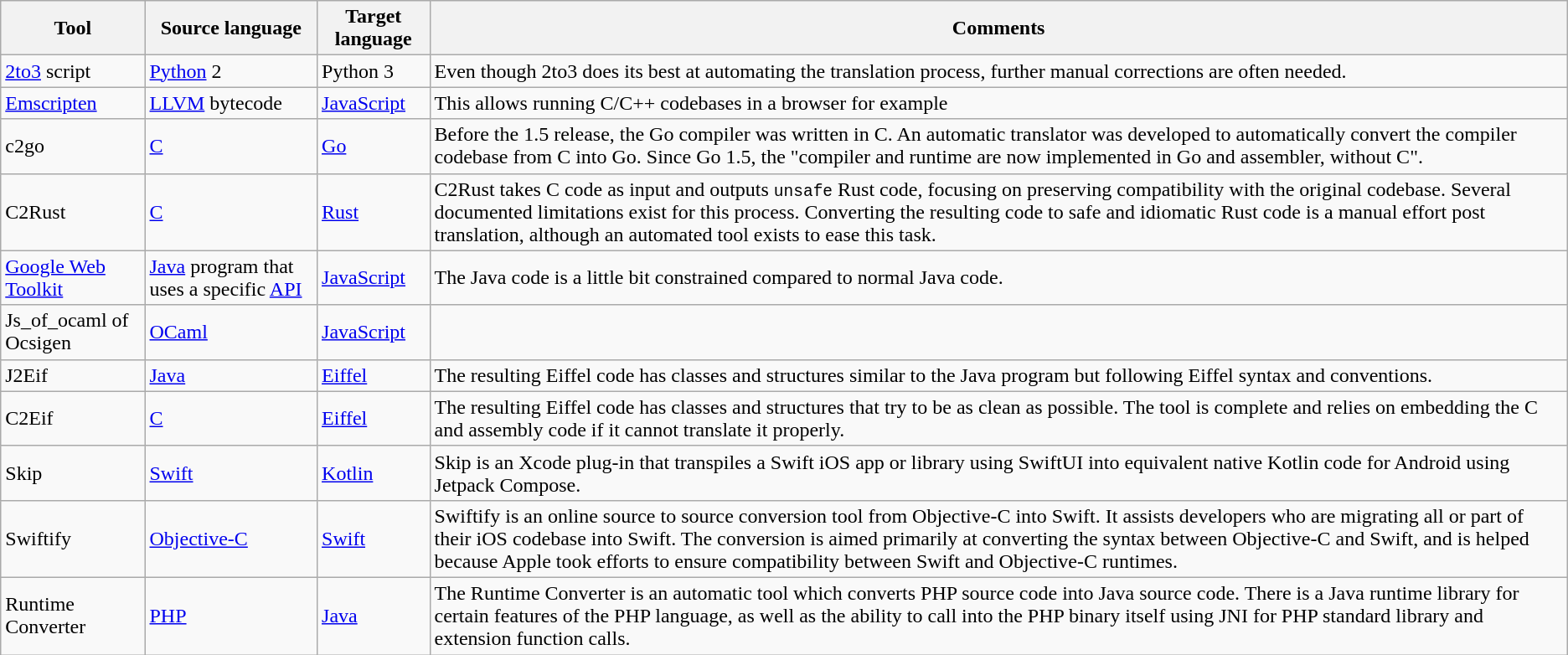<table class="wikitable collapsible">
<tr>
<th>Tool</th>
<th>Source language</th>
<th>Target language</th>
<th>Comments</th>
</tr>
<tr>
<td><a href='#'>2to3</a> script</td>
<td><a href='#'>Python</a> 2</td>
<td>Python 3</td>
<td>Even though 2to3 does its best at automating the translation process, further manual corrections are often needed.</td>
</tr>
<tr>
<td><a href='#'>Emscripten</a></td>
<td><a href='#'>LLVM</a> bytecode</td>
<td><a href='#'>JavaScript</a></td>
<td>This allows running C/C++ codebases in a browser for example</td>
</tr>
<tr>
<td>c2go</td>
<td><a href='#'>C</a></td>
<td><a href='#'>Go</a></td>
<td>Before the 1.5 release, the Go compiler was written in C. An automatic translator was developed to automatically convert the compiler codebase from C into Go. Since Go 1.5, the "compiler and runtime are now implemented in Go and assembler, without C".</td>
</tr>
<tr>
<td>C2Rust</td>
<td><a href='#'>C</a></td>
<td><a href='#'>Rust</a></td>
<td>C2Rust takes C code as input and outputs <code>unsafe</code> Rust code, focusing on preserving compatibility with the original codebase. Several documented limitations exist for this process. Converting the resulting code to safe and idiomatic Rust code is a manual effort post translation, although an automated tool exists to ease this task.</td>
</tr>
<tr>
<td><a href='#'>Google Web Toolkit</a></td>
<td><a href='#'>Java</a> program that uses a specific <a href='#'>API</a></td>
<td><a href='#'>JavaScript</a></td>
<td>The Java code is a little bit constrained compared to normal Java code.</td>
</tr>
<tr>
<td>Js_of_ocaml of Ocsigen</td>
<td><a href='#'>OCaml</a></td>
<td><a href='#'>JavaScript</a></td>
<td></td>
</tr>
<tr>
<td>J2Eif</td>
<td><a href='#'>Java</a></td>
<td><a href='#'>Eiffel</a></td>
<td>The resulting Eiffel code has classes and structures similar to the Java program but following Eiffel syntax and conventions.</td>
</tr>
<tr>
<td>C2Eif</td>
<td><a href='#'>C</a></td>
<td><a href='#'>Eiffel</a></td>
<td>The resulting Eiffel code has classes and structures that try to be as clean as possible. The tool is complete and relies on embedding the C and assembly code if it cannot translate it properly.</td>
</tr>
<tr>
<td>Skip</td>
<td><a href='#'>Swift</a></td>
<td><a href='#'>Kotlin</a></td>
<td>Skip is an Xcode plug-in that transpiles a Swift iOS app or library using SwiftUI into equivalent native Kotlin code for Android using Jetpack Compose.</td>
</tr>
<tr>
<td>Swiftify</td>
<td><a href='#'>Objective-C</a></td>
<td><a href='#'>Swift</a></td>
<td>Swiftify is an online source to source conversion tool from Objective-C into Swift. It assists developers who are migrating all or part of their iOS codebase into Swift. The conversion is aimed primarily at converting the syntax between Objective-C and Swift, and is helped because Apple took efforts to ensure compatibility between Swift and Objective-C runtimes.</td>
</tr>
<tr>
<td>Runtime Converter</td>
<td><a href='#'>PHP</a></td>
<td><a href='#'>Java</a></td>
<td>The Runtime Converter is an automatic tool which converts PHP source code into Java source code. There is a Java runtime library for certain features of the PHP language, as well as the ability to call into the PHP binary itself using JNI for PHP standard library and extension function calls.</td>
</tr>
</table>
